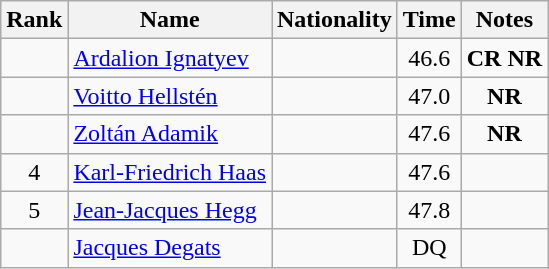<table class="wikitable sortable" style="text-align:center">
<tr>
<th>Rank</th>
<th>Name</th>
<th>Nationality</th>
<th>Time</th>
<th>Notes</th>
</tr>
<tr>
<td></td>
<td align=left><a href='#'>Ardalion Ignatyev</a></td>
<td align=left></td>
<td>46.6</td>
<td><strong>CR NR</strong></td>
</tr>
<tr>
<td></td>
<td align=left><a href='#'>Voitto Hellstén</a></td>
<td align=left></td>
<td>47.0</td>
<td><strong>NR</strong></td>
</tr>
<tr>
<td></td>
<td align=left><a href='#'>Zoltán Adamik</a></td>
<td align=left></td>
<td>47.6</td>
<td><strong>NR</strong></td>
</tr>
<tr>
<td>4</td>
<td align=left><a href='#'>Karl-Friedrich Haas</a></td>
<td align=left></td>
<td>47.6</td>
<td></td>
</tr>
<tr>
<td>5</td>
<td align=left><a href='#'>Jean-Jacques Hegg</a></td>
<td align=left></td>
<td>47.8</td>
<td></td>
</tr>
<tr>
<td></td>
<td align=left><a href='#'>Jacques Degats</a></td>
<td align=left></td>
<td>DQ</td>
<td></td>
</tr>
</table>
